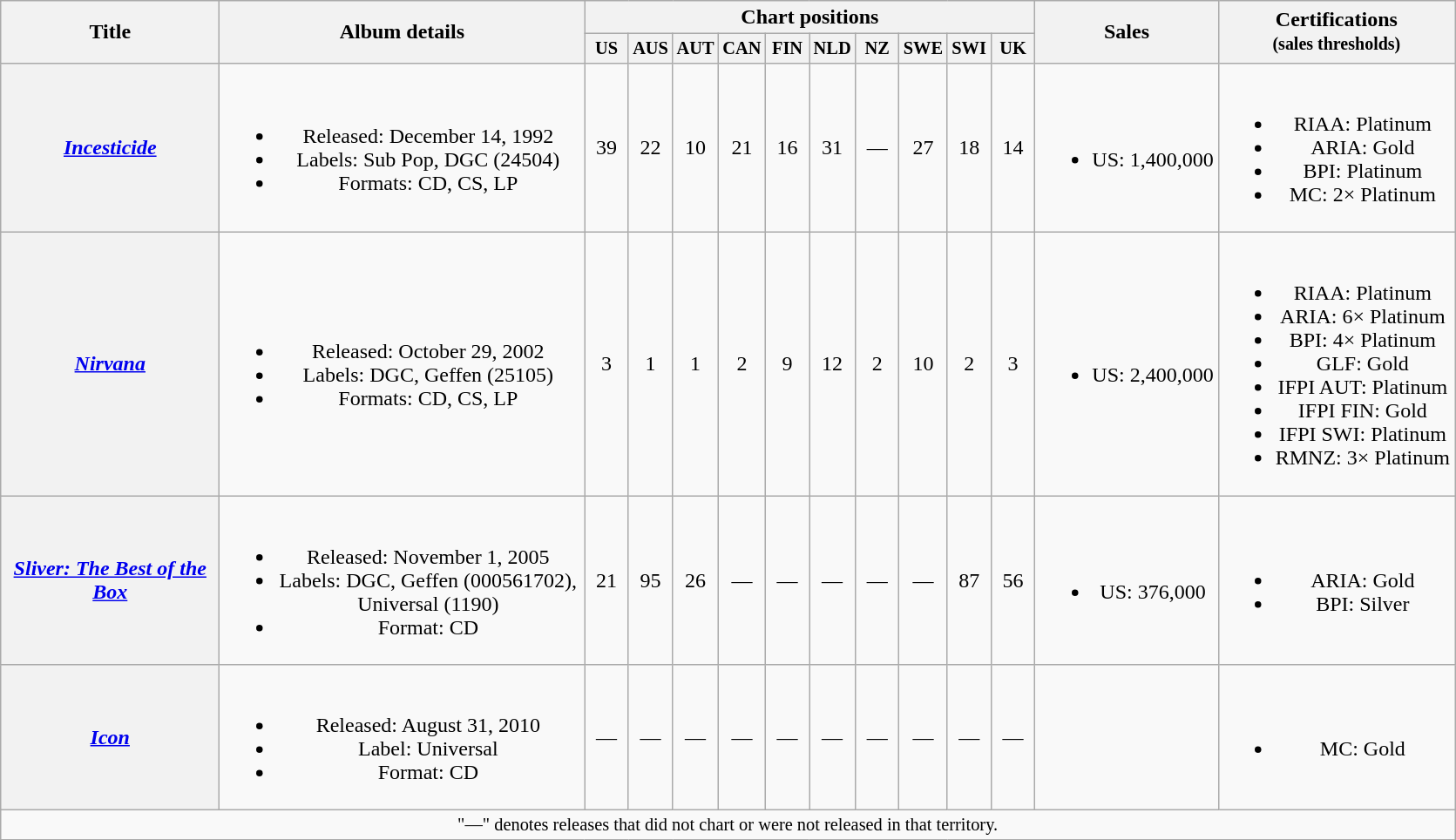<table class="wikitable plainrowheaders" style="text-align:center;">
<tr>
<th scope="col" rowspan="2" style="width:10em;">Title</th>
<th scope="col" rowspan="2" style="width:17em;">Album details</th>
<th colspan="10">Chart positions</th>
<th rowspan="2">Sales</th>
<th rowspan="2">Certifications<br><small>(sales thresholds)</small></th>
</tr>
<tr>
<th style="width:2em;font-size:85%">US<br></th>
<th style="width:2em;font-size:85%">AUS<br></th>
<th style="width:2em;font-size:85%">AUT<br></th>
<th style="width:2em;font-size:85%">CAN<br></th>
<th style="width:2em;font-size:85%">FIN<br></th>
<th style="width:2em;font-size:85%">NLD<br></th>
<th style="width:2em;font-size:85%">NZ<br></th>
<th style="width:2em;font-size:85%">SWE<br></th>
<th style="width:2em;font-size:85%">SWI<br></th>
<th style="width:2em;font-size:85%">UK<br></th>
</tr>
<tr>
<th scope="row"><em><a href='#'>Incesticide</a></em></th>
<td><br><ul><li>Released: December 14, 1992</li><li>Labels: Sub Pop, DGC (24504)</li><li>Formats: CD, CS, LP</li></ul></td>
<td>39</td>
<td>22</td>
<td>10</td>
<td>21</td>
<td>16</td>
<td>31</td>
<td>—</td>
<td>27</td>
<td>18</td>
<td>14</td>
<td><br><ul><li>US: 1,400,000</li></ul></td>
<td><br><ul><li>RIAA: Platinum</li><li>ARIA: Gold</li><li>BPI: Platinum</li><li>MC: 2× Platinum</li></ul></td>
</tr>
<tr>
<th scope="row"><em><a href='#'>Nirvana</a></em></th>
<td><br><ul><li>Released: October 29, 2002</li><li>Labels: DGC, Geffen (25105)</li><li>Formats: CD, CS, LP</li></ul></td>
<td>3</td>
<td>1</td>
<td>1</td>
<td>2</td>
<td>9</td>
<td>12</td>
<td>2</td>
<td>10</td>
<td>2</td>
<td>3</td>
<td><br><ul><li>US: 2,400,000</li></ul></td>
<td><br><ul><li>RIAA: Platinum</li><li>ARIA: 6× Platinum</li><li>BPI: 4× Platinum</li><li>GLF: Gold</li><li>IFPI AUT: Platinum</li><li>IFPI FIN: Gold</li><li>IFPI SWI: Platinum</li><li>RMNZ: 3× Platinum</li></ul></td>
</tr>
<tr>
<th scope="row"><em><a href='#'>Sliver: The Best of the Box</a></em></th>
<td><br><ul><li>Released: November 1, 2005</li><li>Labels: DGC, Geffen (000561702), Universal (1190)</li><li>Format: CD</li></ul></td>
<td>21</td>
<td>95</td>
<td>26</td>
<td>—</td>
<td>—</td>
<td>—</td>
<td>—</td>
<td>—</td>
<td>87</td>
<td>56</td>
<td><br><ul><li>US: 376,000</li></ul></td>
<td><br><ul><li>ARIA: Gold</li><li>BPI: Silver</li></ul></td>
</tr>
<tr>
<th scope="row"><em><a href='#'>Icon</a></em></th>
<td><br><ul><li>Released: August 31, 2010</li><li>Label: Universal</li><li>Format: CD</li></ul></td>
<td>—</td>
<td>—</td>
<td>—</td>
<td>—</td>
<td>—</td>
<td>—</td>
<td>—</td>
<td>—</td>
<td>—</td>
<td>—</td>
<td></td>
<td><br><ul><li>MC: Gold</li></ul></td>
</tr>
<tr>
<td colspan="14" style="font-size:85%">"—" denotes releases that did not chart or were not released in that territory.</td>
</tr>
</table>
